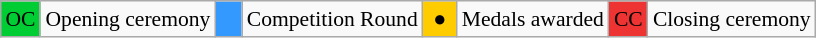<table class="wikitable" style="margin:0.5em auto; font-size:90%;position:relative;">
<tr>
<td style="background:#0c3;">OC</td>
<td>Opening ceremony</td>
<td style="background:#39f;">   </td>
<td>Competition Round</td>
<td style="background:#fc0;"> ● </td>
<td>Medals awarded</td>
<td style="background:#e33;">CC</td>
<td>Closing ceremony</td>
</tr>
</table>
